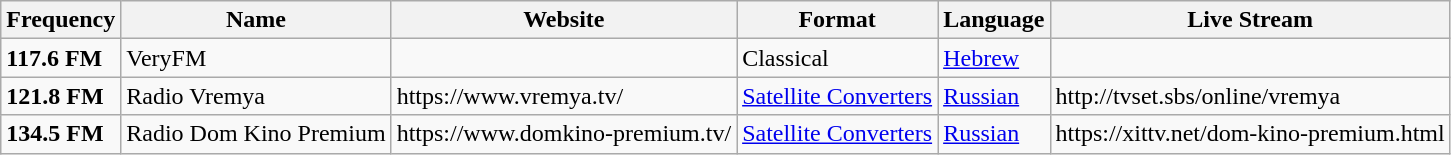<table class="wikitable">
<tr>
<th>Frequency</th>
<th>Name</th>
<th>Website</th>
<th>Format</th>
<th>Language</th>
<th>Live Stream</th>
</tr>
<tr>
<td><strong>117.6 FM</strong></td>
<td>VeryFM</td>
<td></td>
<td>Classical</td>
<td><a href='#'>Hebrew</a></td>
<td></td>
</tr>
<tr>
<td><strong>121.8 FM</strong></td>
<td>Radio Vremya</td>
<td>https://www.vremya.tv/</td>
<td><a href='#'>Satellite Converters</a></td>
<td><a href='#'>Russian</a></td>
<td>http://tvset.sbs/online/vremya</td>
</tr>
<tr>
<td><strong>134.5 FM</strong></td>
<td>Radio Dom Kino Premium</td>
<td>https://www.domkino-premium.tv/</td>
<td><a href='#'>Satellite Converters</a></td>
<td><a href='#'>Russian</a></td>
<td>https://xittv.net/dom-kino-premium.html</td>
</tr>
</table>
